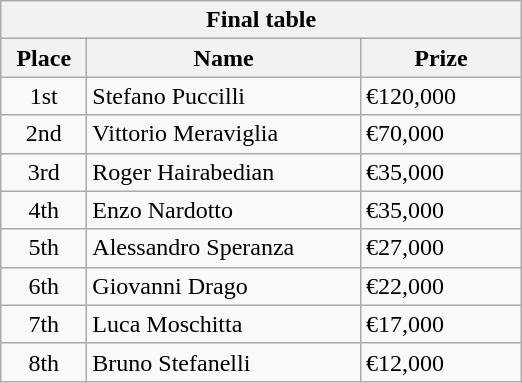<table class="wikitable">
<tr>
<th colspan="3">Final table</th>
</tr>
<tr>
<th style="width:50px;">Place</th>
<th style="width:175px;">Name</th>
<th style="width:100px;">Prize</th>
</tr>
<tr>
<td style="text-align:center;">1st</td>
<td> Stefano Puccilli</td>
<td>€120,000</td>
</tr>
<tr>
<td style="text-align:center;">2nd</td>
<td> Vittorio Meraviglia</td>
<td>€70,000</td>
</tr>
<tr>
<td style="text-align:center;">3rd</td>
<td> Roger Hairabedian</td>
<td>€35,000</td>
</tr>
<tr>
<td style="text-align:center;">4th</td>
<td> Enzo Nardotto</td>
<td>€35,000</td>
</tr>
<tr>
<td style="text-align:center;">5th</td>
<td> Alessandro Speranza</td>
<td>€27,000</td>
</tr>
<tr>
<td style="text-align:center;">6th</td>
<td> Giovanni Drago</td>
<td>€22,000</td>
</tr>
<tr>
<td style="text-align:center;">7th</td>
<td> Luca Moschitta</td>
<td>€17,000</td>
</tr>
<tr>
<td style="text-align:center;">8th</td>
<td> Bruno Stefanelli</td>
<td>€12,000</td>
</tr>
</table>
